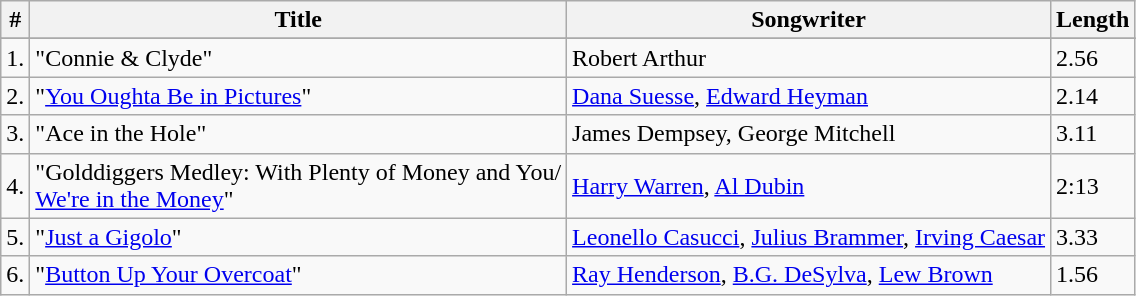<table class="wikitable">
<tr>
<th>#</th>
<th>Title</th>
<th>Songwriter</th>
<th>Length</th>
</tr>
<tr bgcolor="#ebf5ff">
</tr>
<tr>
<td>1.</td>
<td>"Connie & Clyde"</td>
<td>Robert Arthur</td>
<td>2.56</td>
</tr>
<tr>
<td>2.</td>
<td>"<a href='#'>You Oughta Be in Pictures</a>"</td>
<td><a href='#'>Dana Suesse</a>, <a href='#'>Edward Heyman</a></td>
<td>2.14</td>
</tr>
<tr>
<td>3.</td>
<td>"Ace in the Hole"</td>
<td>James Dempsey, George Mitchell</td>
<td>3.11</td>
</tr>
<tr>
<td>4.</td>
<td>"Golddiggers Medley: With Plenty of Money and You/<br><a href='#'>We're in the Money</a>"</td>
<td><a href='#'>Harry Warren</a>, <a href='#'>Al Dubin</a></td>
<td>2:13</td>
</tr>
<tr>
<td>5.</td>
<td>"<a href='#'>Just a Gigolo</a>"</td>
<td><a href='#'>Leonello Casucci</a>, <a href='#'>Julius Brammer</a>, <a href='#'>Irving Caesar</a></td>
<td>3.33</td>
</tr>
<tr>
<td>6.</td>
<td>"<a href='#'>Button Up Your Overcoat</a>"</td>
<td><a href='#'>Ray Henderson</a>, <a href='#'>B.G. DeSylva</a>, <a href='#'>Lew Brown</a></td>
<td>1.56</td>
</tr>
</table>
